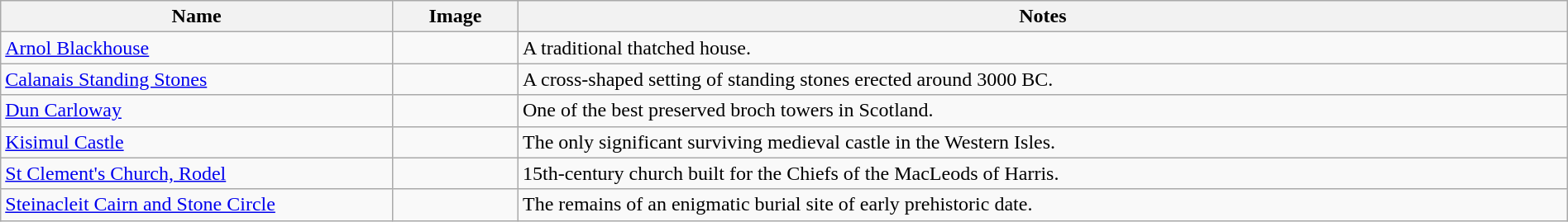<table class="wikitable" width="100%">
<tr>
<th width="25%">Name<br></th>
<th width="94px">Image</th>
<th>Notes</th>
</tr>
<tr>
<td><a href='#'>Arnol Blackhouse</a></td>
<td></td>
<td>A traditional thatched house.</td>
</tr>
<tr>
<td><a href='#'>Calanais Standing Stones</a></td>
<td></td>
<td>A cross-shaped setting of standing stones erected around 3000 BC.</td>
</tr>
<tr>
<td><a href='#'>Dun Carloway</a></td>
<td></td>
<td>One of the best preserved broch towers in Scotland.</td>
</tr>
<tr>
<td><a href='#'>Kisimul Castle</a></td>
<td></td>
<td>The only significant surviving medieval castle in the Western Isles.</td>
</tr>
<tr>
<td><a href='#'>St Clement's Church, Rodel</a></td>
<td></td>
<td>15th-century church built for the Chiefs of the MacLeods of Harris.</td>
</tr>
<tr>
<td><a href='#'>Steinacleit Cairn and Stone Circle</a></td>
<td></td>
<td>The remains of an enigmatic burial site of early prehistoric date.</td>
</tr>
</table>
